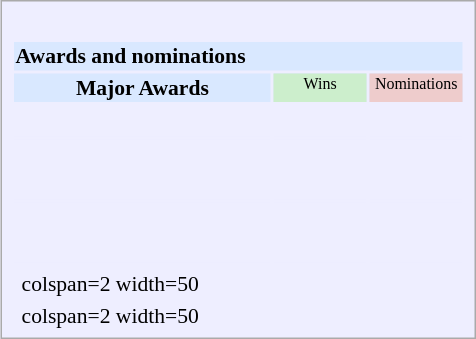<table class="infobox" style="width:22em; text-align:left; font-size:90%; vertical-align:middle; background:#eef;">
<tr style="background:white;">
</tr>
<tr>
<td colspan="3"><br><table class="collapsible collapsed" style="width:100%;">
<tr>
<th colspan="3" style="background:#d9e8ff; text-align:left;">Awards and nominations</th>
</tr>
<tr style="background:#d9e8ff; text-align:center;">
<th style="vertical-align: middle;">Major Awards</th>
<td style="background:#cec; font-size:8pt; width:60px;">Wins</td>
<td style="background:#ecc; font-size:8pt; width:60px;">Nominations</td>
</tr>
<tr>
</tr>
<tr bgcolor=#eeeeff>
<td align="center"><br></td>
<td></td>
<td></td>
</tr>
<tr bgcolor=#eeeeff>
<td align="center"><br></td>
<td></td>
<td></td>
</tr>
<tr bgcolor=#eeeeff>
<td align="center"><br></td>
<td></td>
<td></td>
</tr>
<tr bgcolor=#eeeeff>
<td align="center"><br></td>
<td></td>
<td></td>
</tr>
<tr bgcolor=#eeeeff>
<td align="center"><br></td>
<td></td>
<td></td>
</tr>
</table>
</td>
</tr>
<tr>
<td></td>
<td>colspan=2 width=50 </td>
</tr>
<tr>
<td></td>
<td>colspan=2 width=50 </td>
</tr>
</table>
